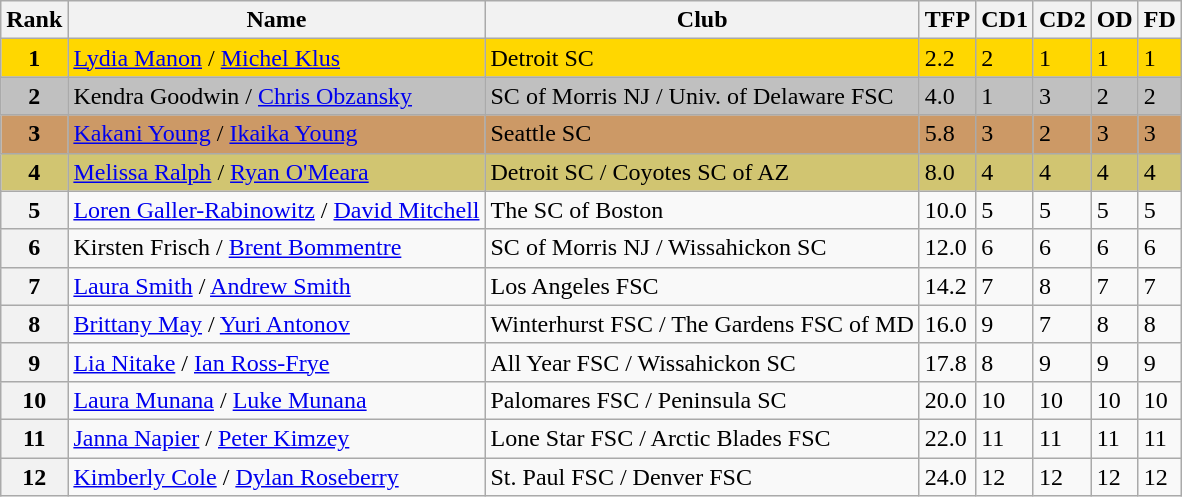<table class="wikitable">
<tr>
<th>Rank</th>
<th>Name</th>
<th>Club</th>
<th>TFP</th>
<th>CD1</th>
<th>CD2</th>
<th>OD</th>
<th>FD</th>
</tr>
<tr bgcolor="gold">
<td align="center"><strong>1</strong></td>
<td><a href='#'>Lydia Manon</a> / <a href='#'>Michel Klus</a></td>
<td>Detroit SC</td>
<td>2.2</td>
<td>2</td>
<td>1</td>
<td>1</td>
<td>1</td>
</tr>
<tr bgcolor="silver">
<td align="center"><strong>2</strong></td>
<td>Kendra Goodwin / <a href='#'>Chris Obzansky</a></td>
<td>SC of Morris NJ / Univ. of Delaware FSC</td>
<td>4.0</td>
<td>1</td>
<td>3</td>
<td>2</td>
<td>2</td>
</tr>
<tr bgcolor="cc9966">
<td align="center"><strong>3</strong></td>
<td><a href='#'>Kakani Young</a> / <a href='#'>Ikaika Young</a></td>
<td>Seattle SC</td>
<td>5.8</td>
<td>3</td>
<td>2</td>
<td>3</td>
<td>3</td>
</tr>
<tr bgcolor="#d1c571">
<td align="center"><strong>4</strong></td>
<td><a href='#'>Melissa Ralph</a> / <a href='#'>Ryan O'Meara</a></td>
<td>Detroit SC / Coyotes SC of AZ</td>
<td>8.0</td>
<td>4</td>
<td>4</td>
<td>4</td>
<td>4</td>
</tr>
<tr>
<th>5</th>
<td><a href='#'>Loren Galler-Rabinowitz</a> / <a href='#'>David Mitchell</a></td>
<td>The SC of Boston</td>
<td>10.0</td>
<td>5</td>
<td>5</td>
<td>5</td>
<td>5</td>
</tr>
<tr>
<th>6</th>
<td>Kirsten Frisch / <a href='#'>Brent Bommentre</a></td>
<td>SC of Morris NJ / Wissahickon SC</td>
<td>12.0</td>
<td>6</td>
<td>6</td>
<td>6</td>
<td>6</td>
</tr>
<tr>
<th>7</th>
<td><a href='#'>Laura Smith</a> / <a href='#'>Andrew Smith</a></td>
<td>Los Angeles FSC</td>
<td>14.2</td>
<td>7</td>
<td>8</td>
<td>7</td>
<td>7</td>
</tr>
<tr>
<th>8</th>
<td><a href='#'>Brittany May</a> / <a href='#'>Yuri Antonov</a></td>
<td>Winterhurst FSC / The Gardens FSC of MD</td>
<td>16.0</td>
<td>9</td>
<td>7</td>
<td>8</td>
<td>8</td>
</tr>
<tr>
<th>9</th>
<td><a href='#'>Lia Nitake</a> / <a href='#'>Ian Ross-Frye</a></td>
<td>All Year FSC / Wissahickon SC</td>
<td>17.8</td>
<td>8</td>
<td>9</td>
<td>9</td>
<td>9</td>
</tr>
<tr>
<th>10</th>
<td><a href='#'>Laura Munana</a> / <a href='#'>Luke Munana</a></td>
<td>Palomares FSC / Peninsula SC</td>
<td>20.0</td>
<td>10</td>
<td>10</td>
<td>10</td>
<td>10</td>
</tr>
<tr>
<th>11</th>
<td><a href='#'>Janna Napier</a> / <a href='#'>Peter Kimzey</a></td>
<td>Lone Star FSC / Arctic Blades FSC</td>
<td>22.0</td>
<td>11</td>
<td>11</td>
<td>11</td>
<td>11</td>
</tr>
<tr>
<th>12</th>
<td><a href='#'>Kimberly Cole</a> / <a href='#'>Dylan Roseberry</a></td>
<td>St. Paul FSC / Denver FSC</td>
<td>24.0</td>
<td>12</td>
<td>12</td>
<td>12</td>
<td>12</td>
</tr>
</table>
